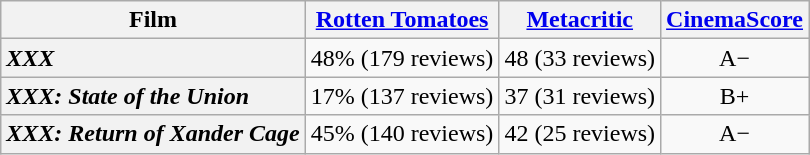<table class="wikitable sortable plainrowheaders" style="text-align:center;">
<tr>
<th>Film</th>
<th><a href='#'>Rotten Tomatoes</a></th>
<th><a href='#'>Metacritic</a></th>
<th><a href='#'>CinemaScore</a></th>
</tr>
<tr>
<th scope="row" style="text-align:left"><em>XXX</em></th>
<td>48% (179 reviews)</td>
<td>48 (33 reviews)</td>
<td>A−</td>
</tr>
<tr>
<th scope="row" style="text-align:left"><em>XXX: State of the Union</em></th>
<td>17% (137 reviews)</td>
<td>37 (31 reviews)</td>
<td>B+</td>
</tr>
<tr>
<th scope="row" style="text-align:left"><em>XXX: Return of Xander Cage</em></th>
<td>45% (140 reviews)</td>
<td>42 (25 reviews)</td>
<td>A−</td>
</tr>
</table>
